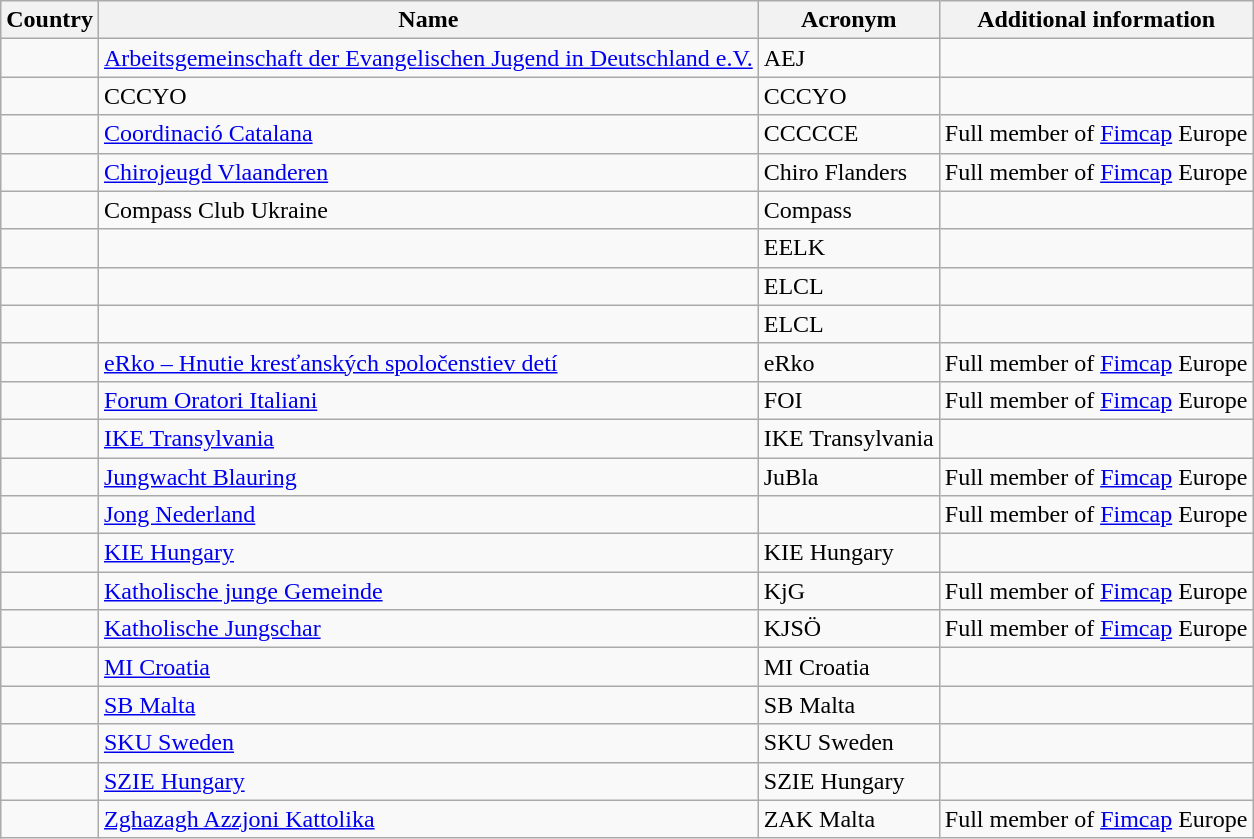<table class="wikitable sortable">
<tr>
<th>Country</th>
<th>Name</th>
<th>Acronym</th>
<th>Additional information</th>
</tr>
<tr>
<td></td>
<td><a href='#'>Arbeitsgemeinschaft der Evangelischen Jugend in Deutschland e.V.</a></td>
<td>AEJ</td>
<td></td>
</tr>
<tr>
<td></td>
<td>CCCYO</td>
<td>CCCYO</td>
<td></td>
</tr>
<tr>
<td></td>
<td><a href='#'>Coordinació Catalana</a></td>
<td>CCCCCE</td>
<td>Full member of <a href='#'>Fimcap</a> Europe</td>
</tr>
<tr>
<td></td>
<td><a href='#'>Chirojeugd Vlaanderen</a></td>
<td>Chiro Flanders</td>
<td>Full member of <a href='#'>Fimcap</a> Europe</td>
</tr>
<tr>
<td></td>
<td>Compass Club Ukraine</td>
<td>Compass</td>
<td></td>
</tr>
<tr>
<td></td>
<td></td>
<td>EELK</td>
<td></td>
</tr>
<tr>
<td></td>
<td></td>
<td>ELCL</td>
<td></td>
</tr>
<tr>
<td></td>
<td></td>
<td>ELCL</td>
<td></td>
</tr>
<tr>
<td></td>
<td><a href='#'>eRko – Hnutie kresťanských spoločenstiev detí</a></td>
<td>eRko</td>
<td>Full member of <a href='#'>Fimcap</a> Europe</td>
</tr>
<tr>
<td></td>
<td><a href='#'>Forum Oratori Italiani</a></td>
<td>FOI</td>
<td>Full member of <a href='#'>Fimcap</a> Europe</td>
</tr>
<tr>
<td></td>
<td><a href='#'>IKE Transylvania</a></td>
<td>IKE Transylvania</td>
<td></td>
</tr>
<tr>
<td></td>
<td><a href='#'>Jungwacht Blauring</a></td>
<td>JuBla</td>
<td>Full member of <a href='#'>Fimcap</a> Europe</td>
</tr>
<tr>
<td></td>
<td><a href='#'>Jong Nederland</a></td>
<td></td>
<td>Full member of <a href='#'>Fimcap</a> Europe</td>
</tr>
<tr>
<td></td>
<td><a href='#'>KIE Hungary</a></td>
<td>KIE Hungary</td>
<td></td>
</tr>
<tr>
<td></td>
<td><a href='#'>Katholische junge Gemeinde</a></td>
<td>KjG</td>
<td>Full member of <a href='#'>Fimcap</a> Europe</td>
</tr>
<tr>
<td></td>
<td><a href='#'>Katholische Jungschar</a></td>
<td>KJSÖ</td>
<td>Full member of <a href='#'>Fimcap</a> Europe</td>
</tr>
<tr>
<td></td>
<td><a href='#'>MI Croatia</a></td>
<td>MI Croatia</td>
<td></td>
</tr>
<tr>
<td></td>
<td><a href='#'>SB Malta</a></td>
<td>SB Malta</td>
<td></td>
</tr>
<tr>
<td></td>
<td><a href='#'>SKU Sweden</a></td>
<td>SKU Sweden</td>
<td></td>
</tr>
<tr>
<td></td>
<td><a href='#'>SZIE Hungary</a></td>
<td>SZIE Hungary</td>
<td></td>
</tr>
<tr>
<td></td>
<td><a href='#'>Zghazagh Azzjoni Kattolika</a></td>
<td>ZAK Malta</td>
<td>Full member of <a href='#'>Fimcap</a> Europe</td>
</tr>
</table>
